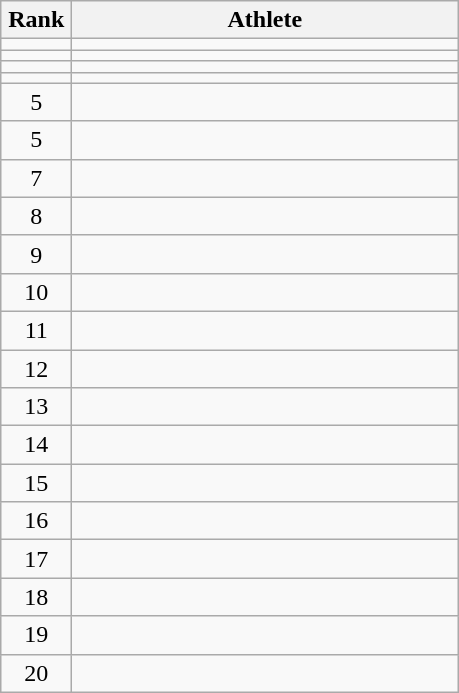<table class="wikitable" style="text-align: center;">
<tr>
<th width=40>Rank</th>
<th width=250>Athlete</th>
</tr>
<tr>
<td></td>
<td align="left"></td>
</tr>
<tr>
<td></td>
<td align="left"></td>
</tr>
<tr>
<td></td>
<td align="left"></td>
</tr>
<tr>
<td></td>
<td align="left"></td>
</tr>
<tr>
<td>5</td>
<td align="left"></td>
</tr>
<tr>
<td>5</td>
<td align="left"></td>
</tr>
<tr>
<td>7</td>
<td align="left"></td>
</tr>
<tr>
<td>8</td>
<td align="left"></td>
</tr>
<tr>
<td>9</td>
<td align="left"></td>
</tr>
<tr>
<td>10</td>
<td align="left"></td>
</tr>
<tr>
<td>11</td>
<td align="left"></td>
</tr>
<tr>
<td>12</td>
<td align="left"></td>
</tr>
<tr>
<td>13</td>
<td align="left"></td>
</tr>
<tr>
<td>14</td>
<td align="left"></td>
</tr>
<tr>
<td>15</td>
<td align="left"></td>
</tr>
<tr>
<td>16</td>
<td align="left"></td>
</tr>
<tr>
<td>17</td>
<td align="left"></td>
</tr>
<tr>
<td>18</td>
<td align="left"></td>
</tr>
<tr>
<td>19</td>
<td align="left"></td>
</tr>
<tr>
<td>20</td>
<td align="left"></td>
</tr>
</table>
